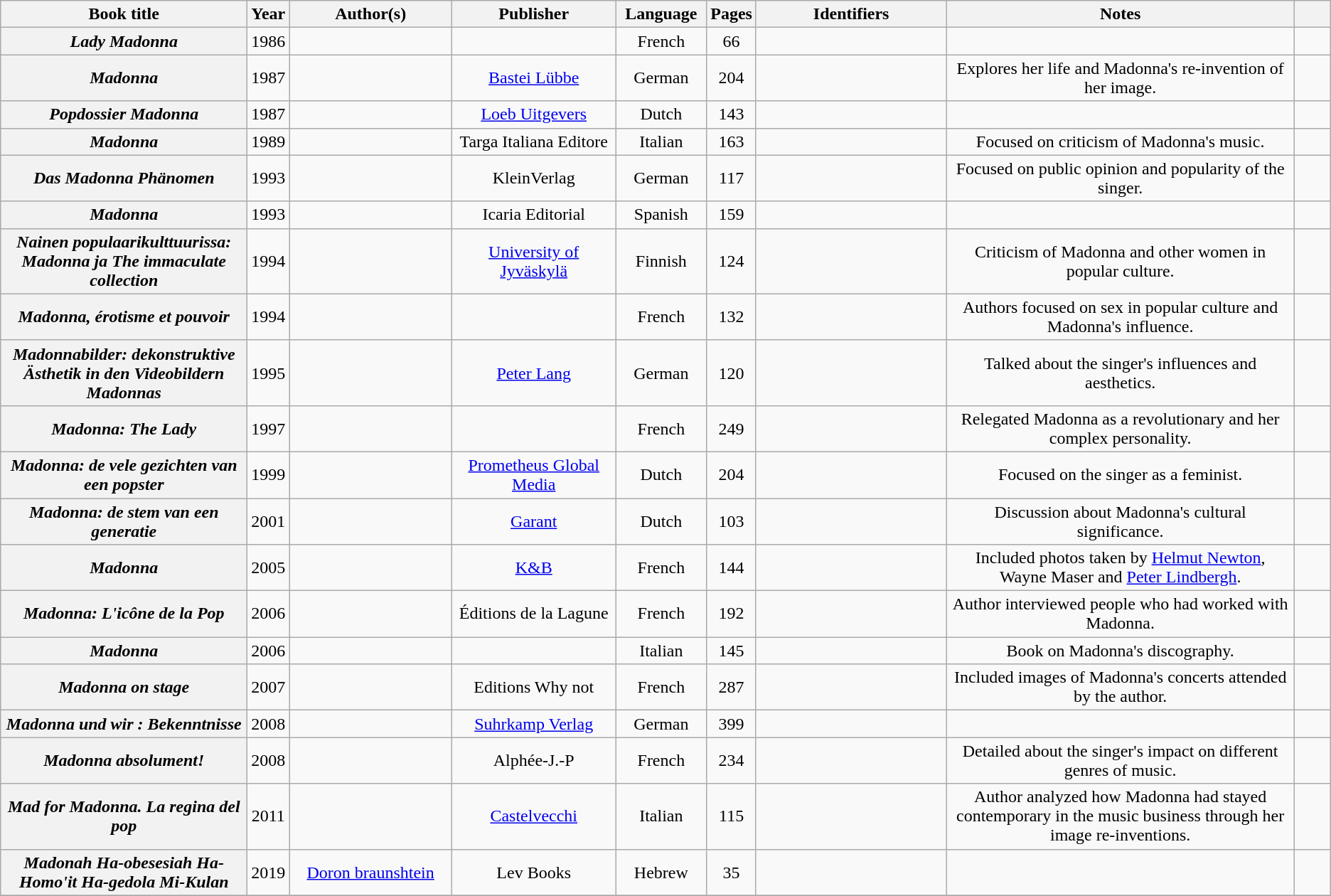<table class="wikitable sortable plainrowheaders"  style="text-align:center;">
<tr>
<th scope="col" style="width:15em;">Book title</th>
<th scope="col" style="width:2em;">Year</th>
<th scope="col" style="width:10em;">Author(s)</th>
<th scope="col" style="width:10em;">Publisher</th>
<th scope="col" style="width:5em;">Language</th>
<th scope="col" style="width:2em;">Pages</th>
<th scope="col" style="width:12em;" class="unsortable">Identifiers</th>
<th scope="col" style="width:23em;" class="unsortable">Notes</th>
<th scope="col" style="width:2em;" class="unsortable"></th>
</tr>
<tr>
<th scope="row"><em>Lady Madonna</em></th>
<td>1986</td>
<td></td>
<td></td>
<td>French</td>
<td>66</td>
<td><br></td>
<td></td>
<td></td>
</tr>
<tr>
<th scope="row"><em>Madonna</em></th>
<td>1987</td>
<td></td>
<td><a href='#'>Bastei Lübbe</a></td>
<td>German</td>
<td>204</td>
<td><br></td>
<td>Explores her life and Madonna's re-invention of her image.</td>
<td></td>
</tr>
<tr>
<th scope="row"><em>Popdossier Madonna</em></th>
<td>1987</td>
<td></td>
<td><a href='#'>Loeb Uitgevers</a></td>
<td>Dutch</td>
<td>143</td>
<td><br></td>
<td></td>
<td></td>
</tr>
<tr>
<th scope="row"><em>Madonna</em></th>
<td>1989</td>
<td></td>
<td>Targa Italiana Editore</td>
<td>Italian</td>
<td>163</td>
<td><br></td>
<td>Focused on criticism of Madonna's music.</td>
<td></td>
</tr>
<tr>
<th scope="row"><em>Das Madonna Phänomen</em></th>
<td>1993</td>
<td></td>
<td>KleinVerlag</td>
<td>German</td>
<td>117</td>
<td><br></td>
<td>Focused on public opinion and popularity of the singer.</td>
<td></td>
</tr>
<tr>
<th scope="row"><em>Madonna</em></th>
<td>1993</td>
<td></td>
<td>Icaria Editorial</td>
<td>Spanish</td>
<td>159</td>
<td><br></td>
<td></td>
<td></td>
</tr>
<tr>
<th scope="row"><em>Nainen populaarikulttuurissa: Madonna ja The immaculate collection</em></th>
<td>1994</td>
<td></td>
<td><a href='#'>University of Jyväskylä</a></td>
<td>Finnish</td>
<td>124</td>
<td><br></td>
<td>Criticism of Madonna and other women in popular culture.</td>
<td></td>
</tr>
<tr>
<th scope="row"><em>Madonna, érotisme et pouvoir</em></th>
<td>1994</td>
<td></td>
<td></td>
<td>French</td>
<td>132</td>
<td><br></td>
<td>Authors focused on sex in popular culture and Madonna's influence.</td>
<td></td>
</tr>
<tr>
<th scope="row"><em>Madonnabilder: dekonstruktive Ästhetik in den Videobildern Madonnas</em></th>
<td>1995</td>
<td></td>
<td><a href='#'>Peter Lang</a></td>
<td>German</td>
<td>120</td>
<td><br></td>
<td>Talked about the singer's influences and aesthetics.</td>
<td></td>
</tr>
<tr>
<th scope="row"><em>Madonna: The Lady</em></th>
<td>1997</td>
<td></td>
<td></td>
<td>French</td>
<td>249</td>
<td><br></td>
<td>Relegated Madonna as a revolutionary and her complex personality.</td>
<td></td>
</tr>
<tr>
<th scope="row"><em>Madonna: de vele gezichten van een popster</em></th>
<td>1999</td>
<td></td>
<td><a href='#'>Prometheus Global Media</a></td>
<td>Dutch</td>
<td>204</td>
<td><br></td>
<td>Focused on the singer as a feminist.</td>
<td></td>
</tr>
<tr>
<th scope="row"><em>Madonna: de stem van een generatie</em></th>
<td>2001</td>
<td></td>
<td><a href='#'>Garant</a></td>
<td>Dutch</td>
<td>103</td>
<td><br></td>
<td>Discussion about Madonna's cultural significance.</td>
<td></td>
</tr>
<tr>
<th scope="row"><em>Madonna</em></th>
<td>2005</td>
<td></td>
<td><a href='#'>K&B</a></td>
<td>French</td>
<td>144</td>
<td><br></td>
<td>Included photos taken by <a href='#'>Helmut Newton</a>, Wayne Maser and <a href='#'>Peter Lindbergh</a>.</td>
<td></td>
</tr>
<tr>
<th scope="row"><em>Madonna: L'icône de la Pop</em></th>
<td>2006</td>
<td></td>
<td>Éditions de la Lagune</td>
<td>French</td>
<td>192</td>
<td><br></td>
<td>Author interviewed people who had worked with Madonna.</td>
<td></td>
</tr>
<tr>
<th scope="row"><em>Madonna</em></th>
<td>2006</td>
<td></td>
<td></td>
<td>Italian</td>
<td>145</td>
<td><br></td>
<td>Book on Madonna's discography.</td>
<td></td>
</tr>
<tr>
<th scope="row"><em>Madonna on stage</em></th>
<td>2007</td>
<td></td>
<td>Editions Why not</td>
<td>French</td>
<td>287</td>
<td><br></td>
<td>Included images of Madonna's concerts attended by the author.</td>
<td></td>
</tr>
<tr>
<th scope="row"><em>Madonna und wir : Bekenntnisse</em></th>
<td>2008</td>
<td></td>
<td><a href='#'>Suhrkamp Verlag</a></td>
<td>German</td>
<td>399</td>
<td><br></td>
<td></td>
<td></td>
</tr>
<tr>
<th scope="row"><em>Madonna absolument!</em></th>
<td>2008</td>
<td></td>
<td>Alphée-J.-P</td>
<td>French</td>
<td>234</td>
<td><br></td>
<td>Detailed about the singer's impact on different genres of music.</td>
<td></td>
</tr>
<tr>
<th scope="row"><em>Mad for Madonna. La regina del pop</em></th>
<td>2011</td>
<td></td>
<td><a href='#'>Castelvecchi</a></td>
<td>Italian</td>
<td>115</td>
<td><br></td>
<td>Author analyzed how Madonna had stayed contemporary in the music business through her image re-inventions.</td>
<td></td>
</tr>
<tr>
<th scope="row"><em>Madonah Ha-obesesiah Ha-Homo'it Ha-gedola Mi-Kulan</em></th>
<td>2019</td>
<td><a href='#'>Doron braunshtein</a></td>
<td>Lev Books</td>
<td>Hebrew</td>
<td>35</td>
<td></td>
<td></td>
<td></td>
</tr>
<tr>
</tr>
</table>
